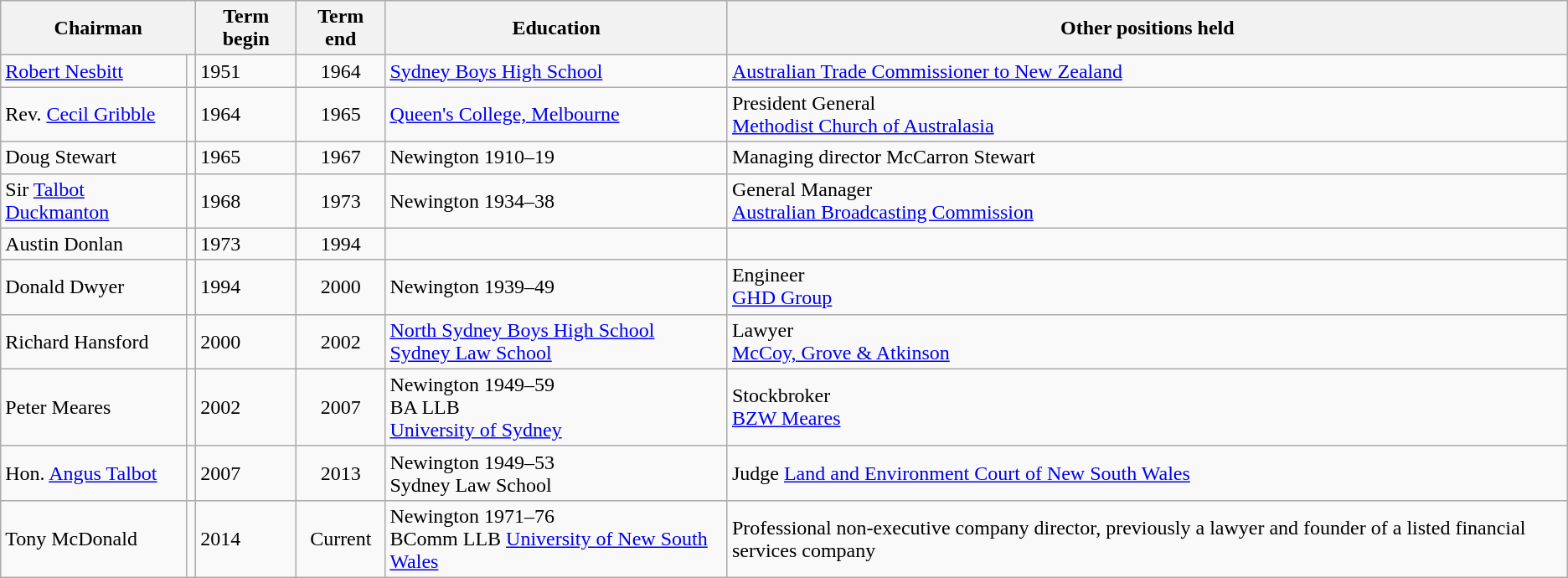<table class="wikitable sortable">
<tr>
<th colspan=2>Chairman</th>
<th>Term begin</th>
<th>Term end</th>
<th>Education</th>
<th>Other positions held</th>
</tr>
<tr>
<td><a href='#'>Robert Nesbitt</a></td>
<td><br></td>
<td>1951</td>
<td align=center>1964</td>
<td><a href='#'>Sydney Boys High School</a></td>
<td><a href='#'>Australian Trade Commissioner to New Zealand</a></td>
</tr>
<tr>
<td>Rev. <a href='#'>Cecil Gribble</a>  </td>
<td><br></td>
<td>1964</td>
<td align=center>1965</td>
<td><a href='#'>Queen's College, Melbourne</a></td>
<td>President General<br><a href='#'>Methodist Church of Australasia</a></td>
</tr>
<tr>
<td>Doug Stewart</td>
<td><br></td>
<td>1965</td>
<td align=center>1967</td>
<td>Newington 1910–19</td>
<td>Managing director McCarron Stewart</td>
</tr>
<tr>
<td>Sir <a href='#'>Talbot Duckmanton</a>  </td>
<td><br></td>
<td>1968</td>
<td align=center>1973</td>
<td>Newington 1934–38</td>
<td>General Manager<br><a href='#'>Australian Broadcasting Commission</a></td>
</tr>
<tr>
<td>Austin Donlan</td>
<td><br></td>
<td>1973</td>
<td align=center>1994</td>
<td></td>
<td></td>
</tr>
<tr>
<td>Donald Dwyer</td>
<td><br></td>
<td>1994</td>
<td align=center>2000</td>
<td>Newington 1939–49</td>
<td>Engineer<br><a href='#'>GHD Group</a></td>
</tr>
<tr>
<td>Richard Hansford</td>
<td><br></td>
<td>2000</td>
<td align=center>2002</td>
<td><a href='#'>North Sydney Boys High School</a><br><a href='#'>Sydney Law School</a></td>
<td>Lawyer<br><a href='#'>McCoy, Grove & Atkinson</a></td>
</tr>
<tr>
<td>Peter Meares</td>
<td><br></td>
<td>2002</td>
<td align=center>2007</td>
<td>Newington 1949–59<br>BA LLB<br><a href='#'>University of Sydney</a></td>
<td>Stockbroker<br><a href='#'>BZW Meares</a></td>
</tr>
<tr>
<td>Hon. <a href='#'>Angus Talbot</a></td>
<td><br></td>
<td>2007</td>
<td align=center>2013</td>
<td>Newington 1949–53<br>Sydney Law School</td>
<td>Judge <a href='#'>Land and Environment Court of New South Wales</a></td>
</tr>
<tr>
<td>Tony McDonald</td>
<td><br></td>
<td>2014</td>
<td align=center>Current</td>
<td>Newington 1971–76<br>BComm LLB <a href='#'>University of New South Wales</a></td>
<td>Professional non-executive company director, previously a lawyer and founder of a listed financial services company</td>
</tr>
</table>
